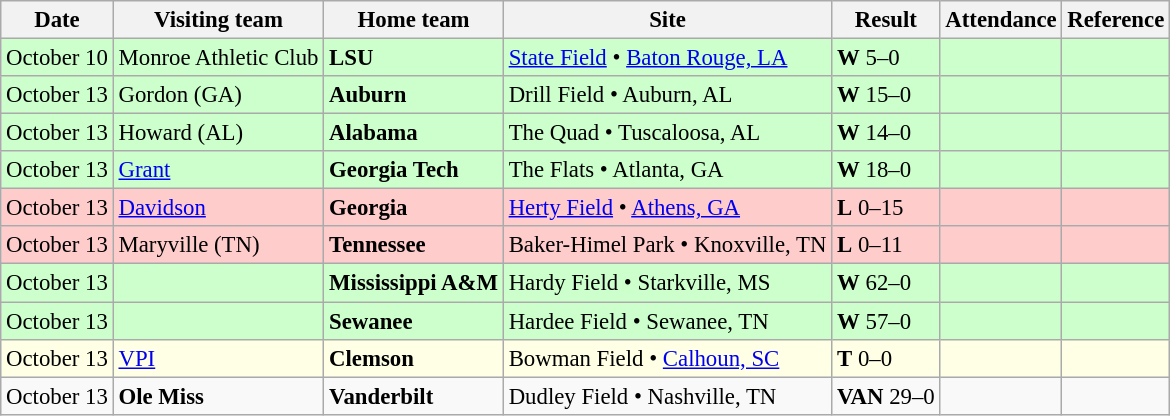<table class="wikitable" style="font-size:95%;">
<tr>
<th>Date</th>
<th>Visiting team</th>
<th>Home team</th>
<th>Site</th>
<th>Result</th>
<th>Attendance</th>
<th class="unsortable">Reference</th>
</tr>
<tr bgcolor=ccffcc>
<td>October 10</td>
<td>Monroe Athletic Club</td>
<td><strong>LSU</strong></td>
<td><a href='#'>State Field</a> • <a href='#'>Baton Rouge, LA</a></td>
<td><strong>W</strong> 5–0</td>
<td></td>
<td></td>
</tr>
<tr bgcolor=ccffcc>
<td>October 13</td>
<td>Gordon (GA)</td>
<td><strong>Auburn</strong></td>
<td>Drill Field • Auburn, AL</td>
<td><strong>W</strong> 15–0</td>
<td></td>
<td></td>
</tr>
<tr bgcolor=ccffcc>
<td>October 13</td>
<td>Howard (AL)</td>
<td><strong>Alabama</strong></td>
<td>The Quad • Tuscaloosa, AL</td>
<td><strong>W</strong> 14–0</td>
<td></td>
<td></td>
</tr>
<tr bgcolor=ccffcc>
<td>October 13</td>
<td><a href='#'>Grant</a></td>
<td><strong>Georgia Tech</strong></td>
<td>The Flats • Atlanta, GA</td>
<td><strong>W</strong> 18–0</td>
<td></td>
<td></td>
</tr>
<tr bgcolor=ffcccc>
<td>October 13</td>
<td><a href='#'>Davidson</a></td>
<td><strong>Georgia</strong></td>
<td><a href='#'>Herty Field</a> • <a href='#'>Athens, GA</a></td>
<td><strong>L</strong> 0–15</td>
<td></td>
<td></td>
</tr>
<tr bgcolor=ffcccc>
<td>October 13</td>
<td>Maryville (TN)</td>
<td><strong>Tennessee</strong></td>
<td>Baker-Himel Park • Knoxville, TN</td>
<td><strong>L</strong> 0–11</td>
<td></td>
<td></td>
</tr>
<tr bgcolor=ccffcc>
<td>October 13</td>
<td></td>
<td><strong>Mississippi A&M</strong></td>
<td>Hardy Field • Starkville, MS</td>
<td><strong>W</strong> 62–0</td>
<td></td>
<td></td>
</tr>
<tr bgcolor=ccffcc>
<td>October 13</td>
<td></td>
<td><strong>Sewanee</strong></td>
<td>Hardee Field • Sewanee, TN</td>
<td><strong>W</strong> 57–0</td>
<td></td>
<td></td>
</tr>
<tr bgcolor=ffffe6>
<td>October 13</td>
<td><a href='#'>VPI</a></td>
<td><strong>Clemson</strong></td>
<td>Bowman Field • <a href='#'>Calhoun, SC</a></td>
<td><strong>T</strong> 0–0</td>
<td></td>
<td></td>
</tr>
<tr bgcolor=>
<td>October 13</td>
<td><strong>Ole Miss</strong></td>
<td><strong>Vanderbilt</strong></td>
<td>Dudley Field • Nashville, TN</td>
<td><strong>VAN</strong> 29–0</td>
<td></td>
<td></td>
</tr>
</table>
